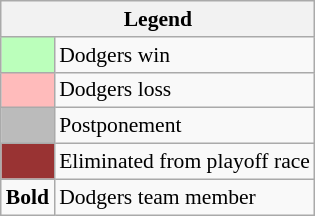<table class="wikitable" style="font-size:90%">
<tr>
<th colspan="2">Legend</th>
</tr>
<tr>
<td style="background:#bfb;"> </td>
<td>Dodgers win</td>
</tr>
<tr>
<td style="background:#fbb;"> </td>
<td>Dodgers loss</td>
</tr>
<tr>
<td style="background:#bbb;"> </td>
<td>Postponement</td>
</tr>
<tr>
<td style="background:#933;"> </td>
<td>Eliminated from playoff race</td>
</tr>
<tr>
<td><strong>Bold</strong></td>
<td>Dodgers team member</td>
</tr>
</table>
